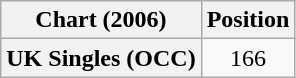<table class="wikitable plainrowheaders" style="text-align:center">
<tr>
<th>Chart (2006)</th>
<th>Position</th>
</tr>
<tr>
<th scope="row">UK Singles (OCC)</th>
<td>166</td>
</tr>
</table>
